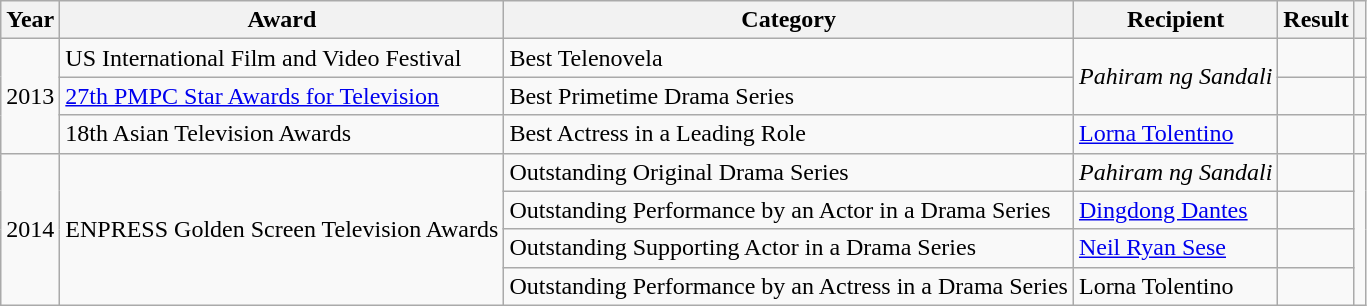<table class="wikitable">
<tr>
<th>Year</th>
<th>Award</th>
<th>Category</th>
<th>Recipient</th>
<th>Result</th>
<th></th>
</tr>
<tr>
<td rowspan=3>2013</td>
<td>US International Film and Video Festival</td>
<td>Best Telenovela</td>
<td rowspan=2><em>Pahiram ng Sandali</em></td>
<td></td>
<td></td>
</tr>
<tr>
<td><a href='#'>27th PMPC Star Awards for Television</a></td>
<td>Best Primetime Drama Series</td>
<td></td>
<td></td>
</tr>
<tr>
<td>18th Asian Television Awards</td>
<td>Best Actress in a Leading Role</td>
<td><a href='#'>Lorna Tolentino</a></td>
<td></td>
<td></td>
</tr>
<tr>
<td rowspan=4>2014</td>
<td rowspan=4>ENPRESS Golden Screen Television Awards</td>
<td>Outstanding Original Drama Series</td>
<td><em>Pahiram ng Sandali</em></td>
<td></td>
<td rowspan=4></td>
</tr>
<tr>
<td>Outstanding Performance by an Actor in a Drama Series</td>
<td><a href='#'>Dingdong Dantes</a></td>
<td></td>
</tr>
<tr>
<td>Outstanding Supporting Actor in a Drama Series</td>
<td><a href='#'>Neil Ryan Sese</a></td>
<td></td>
</tr>
<tr>
<td>Outstanding Performance by an Actress in a Drama Series</td>
<td>Lorna Tolentino</td>
<td></td>
</tr>
</table>
